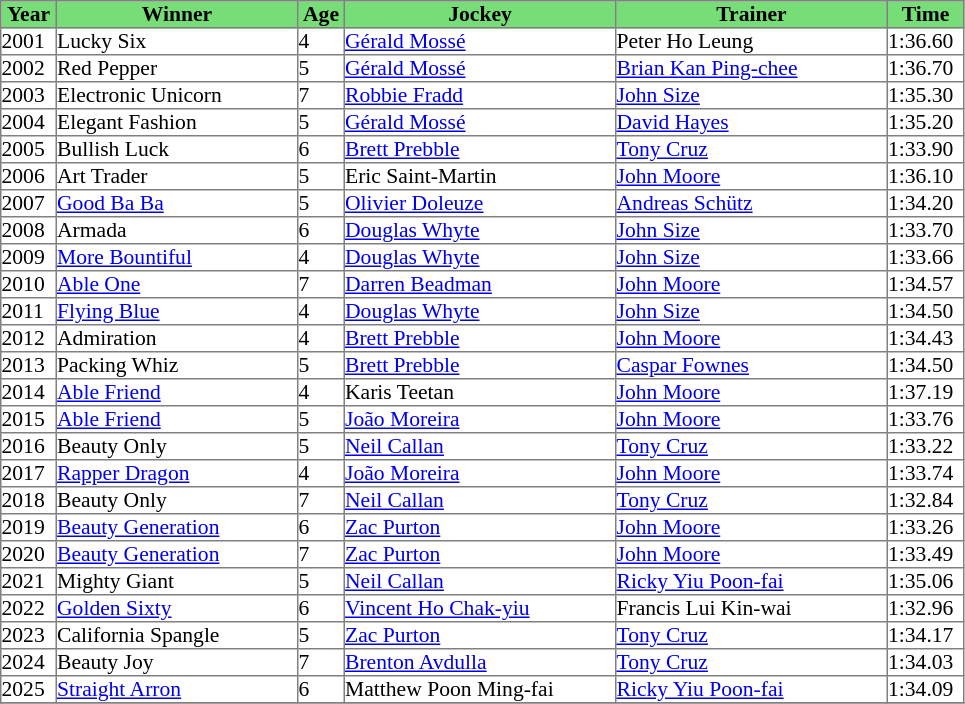<table class = "sortable" | border="1" cellpadding="0" style="border-collapse: collapse; font-size:90%">
<tr bgcolor="#77dd77" align="center">
<td style="width:36px"><strong>Year</strong></td>
<td style="width:160px"><strong>Winner</strong></td>
<td style="width:30px"><strong>Age</strong></td>
<td style="width:180px"><strong>Jockey</strong></td>
<td style="width:180px"><strong>Trainer</strong></td>
<td style="width:50px"><strong>Time</strong></td>
</tr>
<tr>
<td>2001</td>
<td>Lucky Six</td>
<td>4</td>
<td><a href='#'>Gérald Mossé</a></td>
<td>Peter Ho Leung</td>
<td>1:36.60</td>
</tr>
<tr>
<td>2002</td>
<td>Red Pepper</td>
<td>5</td>
<td><a href='#'>Gérald Mossé</a></td>
<td><a href='#'>Brian Kan Ping-chee</a></td>
<td>1:36.70</td>
</tr>
<tr>
<td>2003</td>
<td>Electronic Unicorn</td>
<td>7</td>
<td><a href='#'>Robbie Fradd</a></td>
<td><a href='#'>John Size</a></td>
<td>1:35.30</td>
</tr>
<tr>
<td>2004</td>
<td>Elegant Fashion</td>
<td>5</td>
<td><a href='#'>Gérald Mossé</a></td>
<td><a href='#'>David Hayes</a></td>
<td>1:35.20</td>
</tr>
<tr>
<td>2005</td>
<td>Bullish Luck</td>
<td>6</td>
<td><a href='#'>Brett Prebble</a></td>
<td><a href='#'>Tony Cruz</a></td>
<td>1:33.90</td>
</tr>
<tr>
<td>2006</td>
<td>Art Trader</td>
<td>5</td>
<td>Eric Saint-Martin</td>
<td><a href='#'>John Moore</a></td>
<td>1:36.10</td>
</tr>
<tr>
<td>2007</td>
<td><a href='#'>Good Ba Ba</a></td>
<td>5</td>
<td><a href='#'>Olivier Doleuze</a></td>
<td><a href='#'>Andreas Schütz</a></td>
<td>1:34.20</td>
</tr>
<tr>
<td>2008</td>
<td>Armada</td>
<td>6</td>
<td><a href='#'>Douglas Whyte</a></td>
<td><a href='#'>John Size</a></td>
<td>1:33.70</td>
</tr>
<tr>
<td>2009</td>
<td><a href='#'>More Bountiful</a></td>
<td>4</td>
<td><a href='#'>Douglas Whyte</a></td>
<td><a href='#'>John Size</a></td>
<td>1:33.66</td>
</tr>
<tr>
<td>2010</td>
<td><a href='#'>Able One</a></td>
<td>7</td>
<td><a href='#'>Darren Beadman</a></td>
<td><a href='#'>John Moore</a></td>
<td>1:34.57</td>
</tr>
<tr>
<td>2011</td>
<td><a href='#'>Flying Blue</a></td>
<td>4</td>
<td><a href='#'>Douglas Whyte</a></td>
<td><a href='#'>John Size</a></td>
<td>1:34.50</td>
</tr>
<tr>
<td>2012</td>
<td>Admiration</td>
<td>4</td>
<td><a href='#'>Brett Prebble</a></td>
<td><a href='#'>John Moore</a></td>
<td>1:34.43</td>
</tr>
<tr>
<td>2013</td>
<td>Packing Whiz</td>
<td>5</td>
<td><a href='#'>Brett Prebble</a></td>
<td><a href='#'>Caspar Fownes</a></td>
<td>1:34.50</td>
</tr>
<tr>
<td>2014</td>
<td><a href='#'>Able Friend</a></td>
<td>4</td>
<td>Karis Teetan</td>
<td><a href='#'>John Moore</a></td>
<td>1:37.19</td>
</tr>
<tr>
<td>2015</td>
<td><a href='#'>Able Friend</a></td>
<td>5</td>
<td><a href='#'>João Moreira</a></td>
<td><a href='#'>John Moore</a></td>
<td>1:33.76</td>
</tr>
<tr>
<td>2016</td>
<td>Beauty Only</td>
<td>5</td>
<td><a href='#'>Neil Callan</a></td>
<td><a href='#'>Tony Cruz</a></td>
<td>1:33.22</td>
</tr>
<tr>
<td>2017</td>
<td><a href='#'>Rapper Dragon</a></td>
<td>4</td>
<td><a href='#'>João Moreira</a></td>
<td><a href='#'>John Moore</a></td>
<td>1:33.74</td>
</tr>
<tr>
<td>2018</td>
<td>Beauty Only</td>
<td>7</td>
<td><a href='#'>Neil Callan</a></td>
<td><a href='#'>Tony Cruz</a></td>
<td>1:32.84</td>
</tr>
<tr>
<td>2019</td>
<td><a href='#'>Beauty Generation</a></td>
<td>6</td>
<td><a href='#'>Zac Purton</a></td>
<td><a href='#'>John Moore</a></td>
<td>1:33.26</td>
</tr>
<tr>
<td>2020</td>
<td><a href='#'>Beauty Generation</a></td>
<td>7</td>
<td><a href='#'>Zac Purton</a></td>
<td><a href='#'>John Moore</a></td>
<td>1:33.49</td>
</tr>
<tr>
<td>2021</td>
<td>Mighty Giant</td>
<td>5</td>
<td><a href='#'>Neil Callan</a></td>
<td><a href='#'>Ricky Yiu Poon-fai</a></td>
<td>1:35.06</td>
</tr>
<tr>
<td>2022</td>
<td><a href='#'>Golden Sixty</a></td>
<td>6</td>
<td><a href='#'>Vincent Ho Chak-yiu</a></td>
<td>Francis Lui Kin-wai</td>
<td>1:32.96</td>
</tr>
<tr>
<td>2023</td>
<td>California Spangle</td>
<td>5</td>
<td><a href='#'>Zac Purton</a></td>
<td><a href='#'>Tony Cruz</a></td>
<td>1:34.17</td>
</tr>
<tr>
<td>2024</td>
<td>Beauty Joy</td>
<td>7</td>
<td><a href='#'>Brenton Avdulla</a></td>
<td><a href='#'>Tony Cruz</a></td>
<td>1:34.03</td>
</tr>
<tr>
<td>2025</td>
<td><a href='#'>Straight Arron</a></td>
<td>6</td>
<td>Matthew Poon Ming-fai</td>
<td><a href='#'>Ricky Yiu Poon-fai</a></td>
<td>1:34.09</td>
</tr>
<tr>
</tr>
</table>
